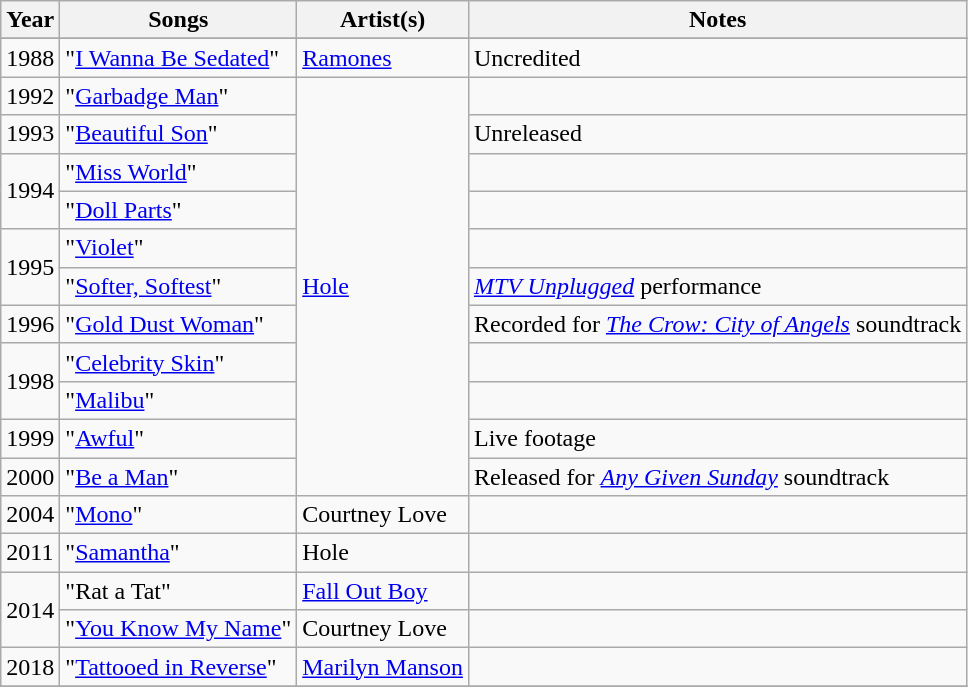<table class="wikitable sortable">
<tr>
<th>Year</th>
<th>Songs</th>
<th>Artist(s)</th>
<th>Notes</th>
</tr>
<tr>
</tr>
<tr>
<td>1988</td>
<td>"<a href='#'>I Wanna Be Sedated</a>"</td>
<td><a href='#'>Ramones</a></td>
<td>Uncredited</td>
</tr>
<tr>
<td>1992</td>
<td>"<a href='#'>Garbadge Man</a>"</td>
<td rowspan="11"><a href='#'>Hole</a></td>
<td></td>
</tr>
<tr>
<td>1993</td>
<td>"<a href='#'>Beautiful Son</a>"</td>
<td>Unreleased</td>
</tr>
<tr>
<td rowspan="2">1994</td>
<td>"<a href='#'>Miss World</a>"</td>
<td></td>
</tr>
<tr>
<td>"<a href='#'>Doll Parts</a>"</td>
<td></td>
</tr>
<tr>
<td rowspan="2">1995</td>
<td>"<a href='#'>Violet</a>"</td>
<td></td>
</tr>
<tr>
<td>"<a href='#'>Softer, Softest</a>"</td>
<td><em><a href='#'>MTV Unplugged</a></em> performance</td>
</tr>
<tr>
<td>1996</td>
<td>"<a href='#'>Gold Dust Woman</a>"</td>
<td>Recorded for <em><a href='#'>The Crow: City of Angels</a></em> soundtrack</td>
</tr>
<tr>
<td rowspan="2">1998</td>
<td>"<a href='#'>Celebrity Skin</a>"</td>
<td></td>
</tr>
<tr>
<td>"<a href='#'>Malibu</a>"</td>
<td></td>
</tr>
<tr>
<td>1999</td>
<td>"<a href='#'>Awful</a>"</td>
<td>Live footage</td>
</tr>
<tr>
<td>2000</td>
<td>"<a href='#'>Be a Man</a>"</td>
<td>Released for <em><a href='#'>Any Given Sunday</a></em> soundtrack</td>
</tr>
<tr>
<td>2004</td>
<td>"<a href='#'>Mono</a>"</td>
<td>Courtney Love</td>
<td></td>
</tr>
<tr>
<td>2011</td>
<td>"<a href='#'>Samantha</a>"</td>
<td>Hole</td>
<td></td>
</tr>
<tr>
<td rowspan="2">2014</td>
<td>"Rat a Tat"</td>
<td><a href='#'>Fall Out Boy</a></td>
<td></td>
</tr>
<tr>
<td>"<a href='#'>You Know My Name</a>"</td>
<td>Courtney Love</td>
<td></td>
</tr>
<tr>
<td>2018</td>
<td>"<a href='#'>Tattooed in Reverse</a>"</td>
<td><a href='#'>Marilyn Manson</a></td>
<td></td>
</tr>
<tr>
</tr>
</table>
